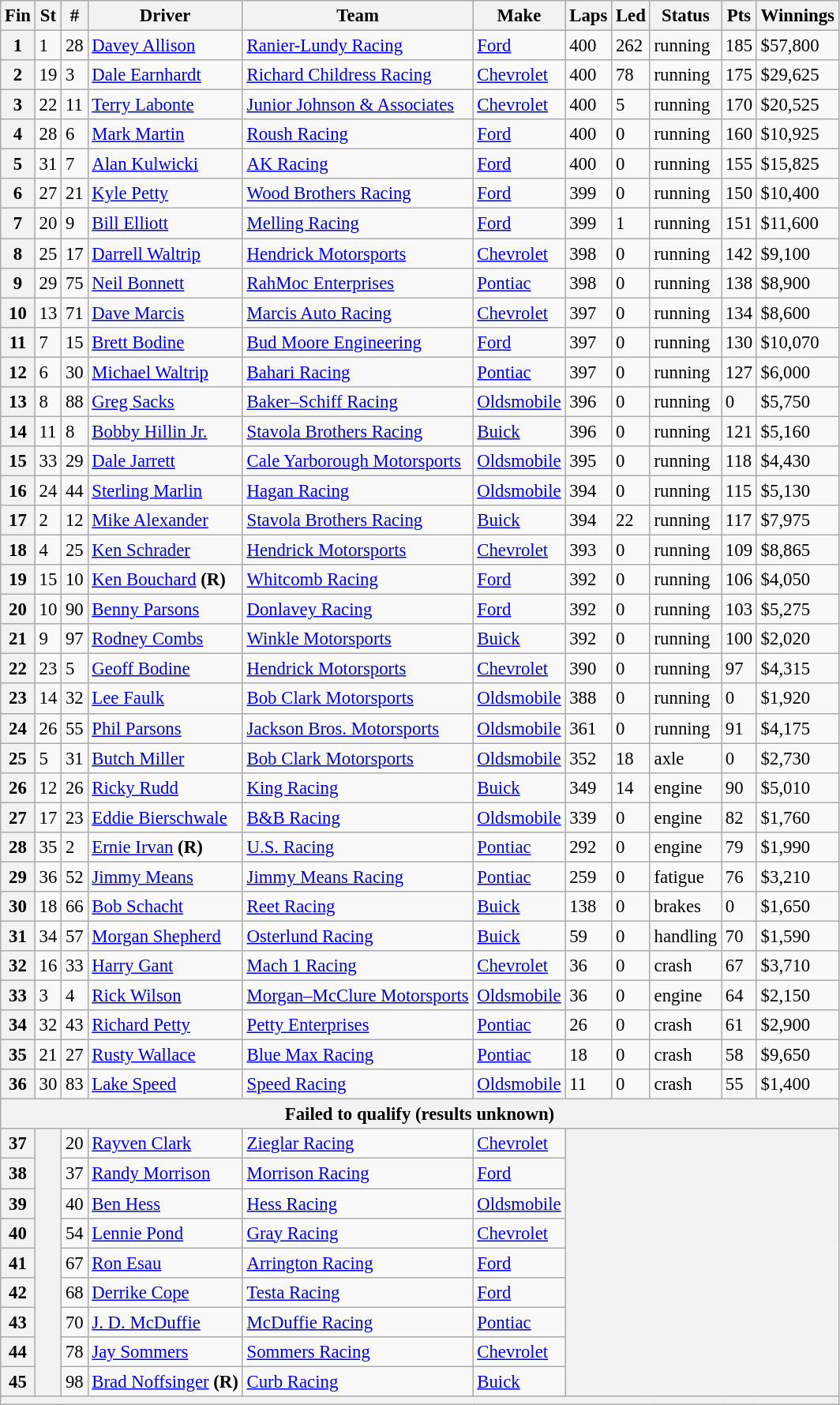<table class="wikitable" style="font-size:95%">
<tr>
<th>Fin</th>
<th>St</th>
<th>#</th>
<th>Driver</th>
<th>Team</th>
<th>Make</th>
<th>Laps</th>
<th>Led</th>
<th>Status</th>
<th>Pts</th>
<th>Winnings</th>
</tr>
<tr>
<th>1</th>
<td>1</td>
<td>28</td>
<td><a href='#'>Davey Allison</a></td>
<td><a href='#'>Ranier-Lundy Racing</a></td>
<td><a href='#'>Ford</a></td>
<td>400</td>
<td>262</td>
<td>running</td>
<td>185</td>
<td>$57,800</td>
</tr>
<tr>
<th>2</th>
<td>19</td>
<td>3</td>
<td><a href='#'>Dale Earnhardt</a></td>
<td><a href='#'>Richard Childress Racing</a></td>
<td><a href='#'>Chevrolet</a></td>
<td>400</td>
<td>78</td>
<td>running</td>
<td>175</td>
<td>$29,625</td>
</tr>
<tr>
<th>3</th>
<td>22</td>
<td>11</td>
<td><a href='#'>Terry Labonte</a></td>
<td><a href='#'>Junior Johnson & Associates</a></td>
<td><a href='#'>Chevrolet</a></td>
<td>400</td>
<td>5</td>
<td>running</td>
<td>170</td>
<td>$20,525</td>
</tr>
<tr>
<th>4</th>
<td>28</td>
<td>6</td>
<td><a href='#'>Mark Martin</a></td>
<td><a href='#'>Roush Racing</a></td>
<td><a href='#'>Ford</a></td>
<td>400</td>
<td>0</td>
<td>running</td>
<td>160</td>
<td>$10,925</td>
</tr>
<tr>
<th>5</th>
<td>31</td>
<td>7</td>
<td><a href='#'>Alan Kulwicki</a></td>
<td><a href='#'>AK Racing</a></td>
<td><a href='#'>Ford</a></td>
<td>400</td>
<td>0</td>
<td>running</td>
<td>155</td>
<td>$15,825</td>
</tr>
<tr>
<th>6</th>
<td>27</td>
<td>21</td>
<td><a href='#'>Kyle Petty</a></td>
<td><a href='#'>Wood Brothers Racing</a></td>
<td><a href='#'>Ford</a></td>
<td>399</td>
<td>0</td>
<td>running</td>
<td>150</td>
<td>$10,400</td>
</tr>
<tr>
<th>7</th>
<td>20</td>
<td>9</td>
<td><a href='#'>Bill Elliott</a></td>
<td><a href='#'>Melling Racing</a></td>
<td><a href='#'>Ford</a></td>
<td>399</td>
<td>1</td>
<td>running</td>
<td>151</td>
<td>$11,600</td>
</tr>
<tr>
<th>8</th>
<td>25</td>
<td>17</td>
<td><a href='#'>Darrell Waltrip</a></td>
<td><a href='#'>Hendrick Motorsports</a></td>
<td><a href='#'>Chevrolet</a></td>
<td>398</td>
<td>0</td>
<td>running</td>
<td>142</td>
<td>$9,100</td>
</tr>
<tr>
<th>9</th>
<td>29</td>
<td>75</td>
<td><a href='#'>Neil Bonnett</a></td>
<td><a href='#'>RahMoc Enterprises</a></td>
<td><a href='#'>Pontiac</a></td>
<td>398</td>
<td>0</td>
<td>running</td>
<td>138</td>
<td>$8,900</td>
</tr>
<tr>
<th>10</th>
<td>13</td>
<td>71</td>
<td><a href='#'>Dave Marcis</a></td>
<td><a href='#'>Marcis Auto Racing</a></td>
<td><a href='#'>Chevrolet</a></td>
<td>397</td>
<td>0</td>
<td>running</td>
<td>134</td>
<td>$8,600</td>
</tr>
<tr>
<th>11</th>
<td>7</td>
<td>15</td>
<td><a href='#'>Brett Bodine</a></td>
<td><a href='#'>Bud Moore Engineering</a></td>
<td><a href='#'>Ford</a></td>
<td>397</td>
<td>0</td>
<td>running</td>
<td>130</td>
<td>$10,070</td>
</tr>
<tr>
<th>12</th>
<td>6</td>
<td>30</td>
<td><a href='#'>Michael Waltrip</a></td>
<td><a href='#'>Bahari Racing</a></td>
<td><a href='#'>Pontiac</a></td>
<td>397</td>
<td>0</td>
<td>running</td>
<td>127</td>
<td>$6,000</td>
</tr>
<tr>
<th>13</th>
<td>8</td>
<td>88</td>
<td><a href='#'>Greg Sacks</a></td>
<td><a href='#'>Baker–Schiff Racing</a></td>
<td><a href='#'>Oldsmobile</a></td>
<td>396</td>
<td>0</td>
<td>running</td>
<td>0</td>
<td>$5,750</td>
</tr>
<tr>
<th>14</th>
<td>11</td>
<td>8</td>
<td><a href='#'>Bobby Hillin Jr.</a></td>
<td><a href='#'>Stavola Brothers Racing</a></td>
<td><a href='#'>Buick</a></td>
<td>396</td>
<td>0</td>
<td>running</td>
<td>121</td>
<td>$5,160</td>
</tr>
<tr>
<th>15</th>
<td>33</td>
<td>29</td>
<td><a href='#'>Dale Jarrett</a></td>
<td><a href='#'>Cale Yarborough Motorsports</a></td>
<td><a href='#'>Oldsmobile</a></td>
<td>395</td>
<td>0</td>
<td>running</td>
<td>118</td>
<td>$4,430</td>
</tr>
<tr>
<th>16</th>
<td>24</td>
<td>44</td>
<td><a href='#'>Sterling Marlin</a></td>
<td><a href='#'>Hagan Racing</a></td>
<td><a href='#'>Oldsmobile</a></td>
<td>394</td>
<td>0</td>
<td>running</td>
<td>115</td>
<td>$5,130</td>
</tr>
<tr>
<th>17</th>
<td>2</td>
<td>12</td>
<td><a href='#'>Mike Alexander</a></td>
<td><a href='#'>Stavola Brothers Racing</a></td>
<td><a href='#'>Buick</a></td>
<td>394</td>
<td>22</td>
<td>running</td>
<td>117</td>
<td>$7,975</td>
</tr>
<tr>
<th>18</th>
<td>4</td>
<td>25</td>
<td><a href='#'>Ken Schrader</a></td>
<td><a href='#'>Hendrick Motorsports</a></td>
<td><a href='#'>Chevrolet</a></td>
<td>393</td>
<td>0</td>
<td>running</td>
<td>109</td>
<td>$8,865</td>
</tr>
<tr>
<th>19</th>
<td>15</td>
<td>10</td>
<td><a href='#'>Ken Bouchard</a> <strong>(R)</strong></td>
<td><a href='#'>Whitcomb Racing</a></td>
<td><a href='#'>Ford</a></td>
<td>392</td>
<td>0</td>
<td>running</td>
<td>106</td>
<td>$4,050</td>
</tr>
<tr>
<th>20</th>
<td>10</td>
<td>90</td>
<td><a href='#'>Benny Parsons</a></td>
<td><a href='#'>Donlavey Racing</a></td>
<td><a href='#'>Ford</a></td>
<td>392</td>
<td>0</td>
<td>running</td>
<td>103</td>
<td>$5,275</td>
</tr>
<tr>
<th>21</th>
<td>9</td>
<td>97</td>
<td><a href='#'>Rodney Combs</a></td>
<td><a href='#'>Winkle Motorsports</a></td>
<td><a href='#'>Buick</a></td>
<td>392</td>
<td>0</td>
<td>running</td>
<td>100</td>
<td>$2,020</td>
</tr>
<tr>
<th>22</th>
<td>23</td>
<td>5</td>
<td><a href='#'>Geoff Bodine</a></td>
<td><a href='#'>Hendrick Motorsports</a></td>
<td><a href='#'>Chevrolet</a></td>
<td>390</td>
<td>0</td>
<td>running</td>
<td>97</td>
<td>$4,315</td>
</tr>
<tr>
<th>23</th>
<td>14</td>
<td>32</td>
<td><a href='#'>Lee Faulk</a></td>
<td><a href='#'>Bob Clark Motorsports</a></td>
<td><a href='#'>Oldsmobile</a></td>
<td>388</td>
<td>0</td>
<td>running</td>
<td>0</td>
<td>$1,920</td>
</tr>
<tr>
<th>24</th>
<td>26</td>
<td>55</td>
<td><a href='#'>Phil Parsons</a></td>
<td><a href='#'>Jackson Bros. Motorsports</a></td>
<td><a href='#'>Oldsmobile</a></td>
<td>361</td>
<td>0</td>
<td>running</td>
<td>91</td>
<td>$4,175</td>
</tr>
<tr>
<th>25</th>
<td>5</td>
<td>31</td>
<td><a href='#'>Butch Miller</a></td>
<td><a href='#'>Bob Clark Motorsports</a></td>
<td><a href='#'>Oldsmobile</a></td>
<td>352</td>
<td>18</td>
<td>axle</td>
<td>0</td>
<td>$2,730</td>
</tr>
<tr>
<th>26</th>
<td>12</td>
<td>26</td>
<td><a href='#'>Ricky Rudd</a></td>
<td><a href='#'>King Racing</a></td>
<td><a href='#'>Buick</a></td>
<td>349</td>
<td>14</td>
<td>engine</td>
<td>90</td>
<td>$5,010</td>
</tr>
<tr>
<th>27</th>
<td>17</td>
<td>23</td>
<td><a href='#'>Eddie Bierschwale</a></td>
<td><a href='#'>B&B Racing</a></td>
<td><a href='#'>Oldsmobile</a></td>
<td>339</td>
<td>0</td>
<td>engine</td>
<td>82</td>
<td>$1,760</td>
</tr>
<tr>
<th>28</th>
<td>35</td>
<td>2</td>
<td><a href='#'>Ernie Irvan</a> <strong>(R)</strong></td>
<td><a href='#'>U.S. Racing</a></td>
<td><a href='#'>Pontiac</a></td>
<td>292</td>
<td>0</td>
<td>engine</td>
<td>79</td>
<td>$1,990</td>
</tr>
<tr>
<th>29</th>
<td>36</td>
<td>52</td>
<td><a href='#'>Jimmy Means</a></td>
<td><a href='#'>Jimmy Means Racing</a></td>
<td><a href='#'>Pontiac</a></td>
<td>259</td>
<td>0</td>
<td>fatigue</td>
<td>76</td>
<td>$3,210</td>
</tr>
<tr>
<th>30</th>
<td>18</td>
<td>66</td>
<td><a href='#'>Bob Schacht</a></td>
<td><a href='#'>Reet Racing</a></td>
<td><a href='#'>Buick</a></td>
<td>138</td>
<td>0</td>
<td>brakes</td>
<td>0</td>
<td>$1,650</td>
</tr>
<tr>
<th>31</th>
<td>34</td>
<td>57</td>
<td><a href='#'>Morgan Shepherd</a></td>
<td><a href='#'>Osterlund Racing</a></td>
<td><a href='#'>Buick</a></td>
<td>59</td>
<td>0</td>
<td>handling</td>
<td>70</td>
<td>$1,590</td>
</tr>
<tr>
<th>32</th>
<td>16</td>
<td>33</td>
<td><a href='#'>Harry Gant</a></td>
<td><a href='#'>Mach 1 Racing</a></td>
<td><a href='#'>Chevrolet</a></td>
<td>36</td>
<td>0</td>
<td>crash</td>
<td>67</td>
<td>$3,710</td>
</tr>
<tr>
<th>33</th>
<td>3</td>
<td>4</td>
<td><a href='#'>Rick Wilson</a></td>
<td><a href='#'>Morgan–McClure Motorsports</a></td>
<td><a href='#'>Oldsmobile</a></td>
<td>36</td>
<td>0</td>
<td>engine</td>
<td>64</td>
<td>$2,150</td>
</tr>
<tr>
<th>34</th>
<td>32</td>
<td>43</td>
<td><a href='#'>Richard Petty</a></td>
<td><a href='#'>Petty Enterprises</a></td>
<td><a href='#'>Pontiac</a></td>
<td>26</td>
<td>0</td>
<td>crash</td>
<td>61</td>
<td>$2,900</td>
</tr>
<tr>
<th>35</th>
<td>21</td>
<td>27</td>
<td><a href='#'>Rusty Wallace</a></td>
<td><a href='#'>Blue Max Racing</a></td>
<td><a href='#'>Pontiac</a></td>
<td>18</td>
<td>0</td>
<td>crash</td>
<td>58</td>
<td>$9,650</td>
</tr>
<tr>
<th>36</th>
<td>30</td>
<td>83</td>
<td><a href='#'>Lake Speed</a></td>
<td><a href='#'>Speed Racing</a></td>
<td><a href='#'>Oldsmobile</a></td>
<td>11</td>
<td>0</td>
<td>crash</td>
<td>55</td>
<td>$1,400</td>
</tr>
<tr>
<th colspan="11">Failed to qualify (results unknown)</th>
</tr>
<tr>
<th>37</th>
<th rowspan="9"></th>
<td>20</td>
<td><a href='#'>Rayven Clark</a></td>
<td><a href='#'>Zieglar Racing</a></td>
<td><a href='#'>Chevrolet</a></td>
<th colspan="5" rowspan="9"></th>
</tr>
<tr>
<th>38</th>
<td>37</td>
<td><a href='#'>Randy Morrison</a></td>
<td><a href='#'>Morrison Racing</a></td>
<td><a href='#'>Ford</a></td>
</tr>
<tr>
<th>39</th>
<td>40</td>
<td><a href='#'>Ben Hess</a></td>
<td><a href='#'>Hess Racing</a></td>
<td><a href='#'>Oldsmobile</a></td>
</tr>
<tr>
<th>40</th>
<td>54</td>
<td><a href='#'>Lennie Pond</a></td>
<td><a href='#'>Gray Racing</a></td>
<td><a href='#'>Chevrolet</a></td>
</tr>
<tr>
<th>41</th>
<td>67</td>
<td><a href='#'>Ron Esau</a></td>
<td><a href='#'>Arrington Racing</a></td>
<td><a href='#'>Ford</a></td>
</tr>
<tr>
<th>42</th>
<td>68</td>
<td><a href='#'>Derrike Cope</a></td>
<td><a href='#'>Testa Racing</a></td>
<td><a href='#'>Ford</a></td>
</tr>
<tr>
<th>43</th>
<td>70</td>
<td><a href='#'>J. D. McDuffie</a></td>
<td><a href='#'>McDuffie Racing</a></td>
<td><a href='#'>Pontiac</a></td>
</tr>
<tr>
<th>44</th>
<td>78</td>
<td><a href='#'>Jay Sommers</a></td>
<td><a href='#'>Sommers Racing</a></td>
<td><a href='#'>Chevrolet</a></td>
</tr>
<tr>
<th>45</th>
<td>98</td>
<td><a href='#'>Brad Noffsinger</a> <strong>(R)</strong></td>
<td><a href='#'>Curb Racing</a></td>
<td><a href='#'>Buick</a></td>
</tr>
<tr>
<th colspan="11"></th>
</tr>
</table>
